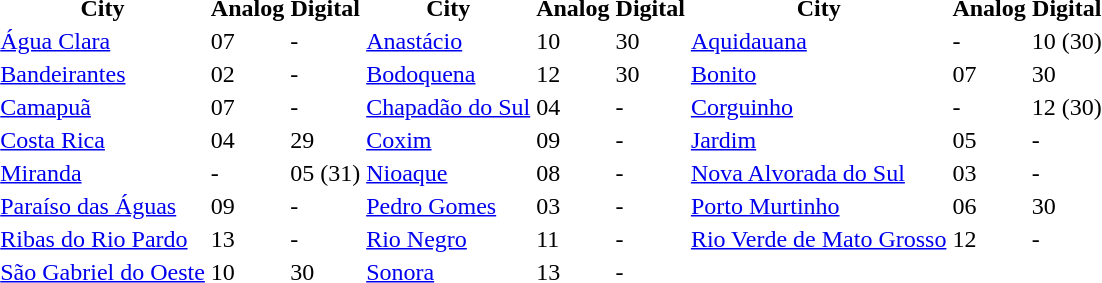<table style="margin:auto;">
<tr>
<th>City</th>
<th>Analog</th>
<th>Digital</th>
<th>City</th>
<th>Analog</th>
<th>Digital</th>
<th>City</th>
<th>Analog</th>
<th>Digital</th>
</tr>
<tr>
<td><a href='#'>Água Clara</a></td>
<td>07</td>
<td>-</td>
<td><a href='#'>Anastácio</a></td>
<td>10</td>
<td>30</td>
<td><a href='#'>Aquidauana</a></td>
<td>-</td>
<td>10 (30)</td>
</tr>
<tr>
<td><a href='#'>Bandeirantes</a></td>
<td>02</td>
<td>-</td>
<td><a href='#'>Bodoquena</a></td>
<td>12</td>
<td>30</td>
<td><a href='#'>Bonito</a></td>
<td>07</td>
<td>30</td>
</tr>
<tr>
<td><a href='#'>Camapuã</a></td>
<td>07</td>
<td>-</td>
<td><a href='#'>Chapadão do Sul</a></td>
<td>04</td>
<td>-</td>
<td><a href='#'>Corguinho</a></td>
<td>-</td>
<td>12 (30)</td>
</tr>
<tr>
<td><a href='#'>Costa Rica</a></td>
<td>04</td>
<td>29</td>
<td><a href='#'>Coxim</a></td>
<td>09</td>
<td>-</td>
<td><a href='#'>Jardim</a></td>
<td>05</td>
<td>-</td>
</tr>
<tr>
<td><a href='#'>Miranda</a></td>
<td>-</td>
<td>05 (31)</td>
<td><a href='#'>Nioaque</a></td>
<td>08</td>
<td>-</td>
<td><a href='#'>Nova Alvorada do Sul</a></td>
<td>03</td>
<td>-</td>
</tr>
<tr>
<td><a href='#'>Paraíso das Águas</a></td>
<td>09</td>
<td>-</td>
<td><a href='#'>Pedro Gomes</a></td>
<td>03</td>
<td>-</td>
<td><a href='#'>Porto Murtinho</a></td>
<td>06</td>
<td>30</td>
</tr>
<tr>
<td><a href='#'>Ribas do Rio Pardo</a></td>
<td>13</td>
<td>-</td>
<td><a href='#'>Rio Negro</a></td>
<td>11</td>
<td>-</td>
<td><a href='#'>Rio Verde de Mato Grosso</a></td>
<td>12</td>
<td>-</td>
</tr>
<tr>
<td><a href='#'>São Gabriel do Oeste</a></td>
<td>10</td>
<td>30</td>
<td><a href='#'>Sonora</a></td>
<td>13</td>
<td>-</td>
</tr>
</table>
